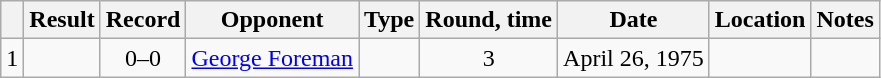<table class="wikitable" style="text-align:center">
<tr>
<th></th>
<th>Result</th>
<th>Record</th>
<th>Opponent</th>
<th>Type</th>
<th>Round, time</th>
<th>Date</th>
<th>Location</th>
<th>Notes</th>
</tr>
<tr>
<td>1</td>
<td></td>
<td>0–0 </td>
<td style="text-align:left;"> <a href='#'>George Foreman</a></td>
<td></td>
<td>3</td>
<td>April 26, 1975</td>
<td style="text-align:left;"> </td>
<td style="text-align:left;"></td>
</tr>
</table>
